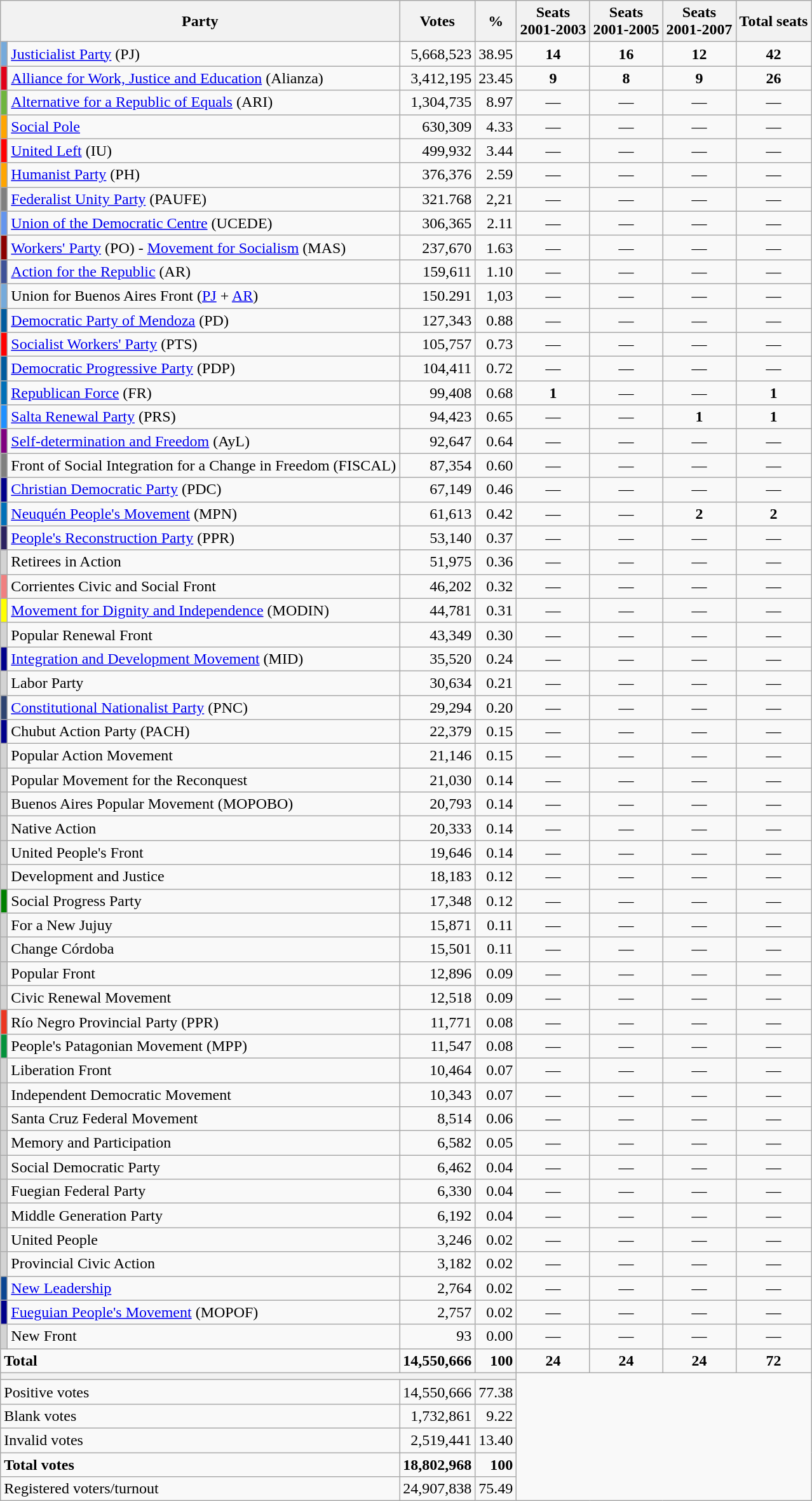<table class="wikitable" style="text-align:right;">
<tr>
<th colspan=2>Party</th>
<th>Votes</th>
<th>%</th>
<th>Seats<br>2001-2003</th>
<th>Seats<br>2001-2005</th>
<th>Seats<br>2001-2007</th>
<th>Total seats</th>
</tr>
<tr>
<td bgcolor=#75AADB></td>
<td align=left><a href='#'>Justicialist Party</a> (PJ)</td>
<td>5,668,523</td>
<td>38.95</td>
<td align=center><strong>14</strong></td>
<td align=center><strong>16</strong></td>
<td align=center><strong>12</strong></td>
<td align=center><strong>42</strong></td>
</tr>
<tr>
<td bgcolor=#E10019></td>
<td align=left><a href='#'>Alliance for Work, Justice and Education</a> (Alianza)</td>
<td>3,412,195</td>
<td>23.45</td>
<td align=center><strong>9</strong></td>
<td align=center><strong>8</strong></td>
<td align=center><strong>9</strong></td>
<td align=center><strong>26</strong></td>
</tr>
<tr>
<td bgcolor=#6fb53e></td>
<td align=left><a href='#'>Alternative for a Republic of Equals</a> (ARI)</td>
<td>1,304,735</td>
<td>8.97</td>
<td align=center>—</td>
<td align=center>—</td>
<td align=center>—</td>
<td align=center>—</td>
</tr>
<tr>
<td bgcolor=orange></td>
<td align=left><a href='#'>Social Pole</a></td>
<td>630,309</td>
<td>4.33</td>
<td align=center>—</td>
<td align=center>—</td>
<td align=center>—</td>
<td align=center>—</td>
</tr>
<tr>
<td bgcolor=red></td>
<td align=left><a href='#'>United Left</a> (IU)</td>
<td>499,932</td>
<td>3.44</td>
<td align=center>—</td>
<td align=center>—</td>
<td align=center>—</td>
<td align=center>—</td>
</tr>
<tr>
<td bgcolor=orange></td>
<td align=left><a href='#'>Humanist Party</a> (PH)</td>
<td>376,376</td>
<td>2.59</td>
<td align=center>—</td>
<td align=center>—</td>
<td align=center>—</td>
<td align=center>—</td>
</tr>
<tr>
<td bgcolor=grey></td>
<td align=left><a href='#'>Federalist Unity Party</a> (PAUFE)</td>
<td>321.768</td>
<td>2,21</td>
<td align=center>—</td>
<td align=center>—</td>
<td align=center>—</td>
<td align=center>—</td>
</tr>
<tr>
<td bgcolor=#6495ED></td>
<td align=left><a href='#'>Union of the Democratic Centre</a> (UCEDE)</td>
<td>306,365</td>
<td>2.11</td>
<td align=center>—</td>
<td align=center>—</td>
<td align=center>—</td>
<td align=center>—</td>
</tr>
<tr>
<td bgcolor=darkred></td>
<td align=left><a href='#'>Workers' Party</a> (PO) - <a href='#'>Movement for Socialism</a> (MAS)</td>
<td>237,670</td>
<td>1.63</td>
<td align=center>—</td>
<td align=center>—</td>
<td align=center>—</td>
<td align=center>—</td>
</tr>
<tr>
<td bgcolor=#3E5298></td>
<td align=left><a href='#'>Action for the Republic</a> (AR)</td>
<td>159,611</td>
<td>1.10</td>
<td align=center>—</td>
<td align=center>—</td>
<td align=center>—</td>
<td align=center>—</td>
</tr>
<tr>
<td bgcolor=#75AADB></td>
<td align=left>Union for Buenos Aires Front (<a href='#'>PJ</a> + <a href='#'>AR</a>)</td>
<td>150.291</td>
<td>1,03</td>
<td align=center>—</td>
<td align=center>—</td>
<td align=center>—</td>
<td align=center>—</td>
</tr>
<tr>
<td bgcolor=#005C9E></td>
<td align=left><a href='#'>Democratic Party of Mendoza</a> (PD)</td>
<td>127,343</td>
<td>0.88</td>
<td align=center>—</td>
<td align=center>—</td>
<td align=center>—</td>
<td align=center>—</td>
</tr>
<tr>
<td bgcolor=red></td>
<td align=left><a href='#'>Socialist Workers' Party</a> (PTS)</td>
<td>105,757</td>
<td>0.73</td>
<td align=center>—</td>
<td align=center>—</td>
<td align=center>—</td>
<td align=center>—</td>
</tr>
<tr>
<td bgcolor=#005C9E></td>
<td align=left><a href='#'>Democratic Progressive Party</a> (PDP)</td>
<td>104,411</td>
<td>0.72</td>
<td align=center>—</td>
<td align=center>—</td>
<td align=center>—</td>
<td align=center>—</td>
</tr>
<tr>
<td bgcolor=#0070B8></td>
<td align=left><a href='#'>Republican Force</a> (FR)</td>
<td>99,408</td>
<td>0.68</td>
<td align=center><strong>1</strong></td>
<td align=center>—</td>
<td align=center>—</td>
<td align=center><strong>1</strong></td>
</tr>
<tr>
<td bgcolor=#1E90FF></td>
<td align=left><a href='#'>Salta Renewal Party</a> (PRS)</td>
<td>94,423</td>
<td>0.65</td>
<td align=center>—</td>
<td align=center>—</td>
<td align=center><strong>1</strong></td>
<td align=center><strong>1</strong></td>
</tr>
<tr>
<td bgcolor=purple></td>
<td align=left><a href='#'>Self-determination and Freedom</a> (AyL)</td>
<td>92,647</td>
<td>0.64</td>
<td align=center>—</td>
<td align=center>—</td>
<td align=center>—</td>
<td align=center>—</td>
</tr>
<tr>
<td bgcolor=grey></td>
<td align=left>Front of Social Integration for a Change in Freedom (FISCAL)</td>
<td>87,354</td>
<td>0.60</td>
<td align=center>—</td>
<td align=center>—</td>
<td align=center>—</td>
<td align=center>—</td>
</tr>
<tr>
<td bgcolor=darkblue></td>
<td align=left><a href='#'>Christian Democratic Party</a> (PDC)</td>
<td>67,149</td>
<td>0.46</td>
<td align=center>—</td>
<td align=center>—</td>
<td align=center>—</td>
<td align=center>—</td>
</tr>
<tr>
<td bgcolor=#0070B8></td>
<td align=left><a href='#'>Neuquén People's Movement</a> (MPN)</td>
<td>61,613</td>
<td>0.42</td>
<td align=center>—</td>
<td align=center>—</td>
<td align=center><strong>2</strong></td>
<td align=center><strong>2</strong></td>
</tr>
<tr>
<td bgcolor=#2B2361></td>
<td align=left><a href='#'>People's Reconstruction Party</a> (PPR)</td>
<td>53,140</td>
<td>0.37</td>
<td align=center>—</td>
<td align=center>—</td>
<td align=center>—</td>
<td align=center>—</td>
</tr>
<tr>
<td bgcolor=lightgrey></td>
<td align=left>Retirees in Action</td>
<td>51,975</td>
<td>0.36</td>
<td align=center>—</td>
<td align=center>—</td>
<td align=center>—</td>
<td align=center>—</td>
</tr>
<tr>
<td bgcolor=#F08080></td>
<td align=left>Corrientes Civic and Social Front</td>
<td>46,202</td>
<td>0.32</td>
<td align=center>—</td>
<td align=center>—</td>
<td align=center>—</td>
<td align=center>—</td>
</tr>
<tr>
<td bgcolor=yellow></td>
<td align=left><a href='#'>Movement for Dignity and Independence</a> (MODIN)</td>
<td>44,781</td>
<td>0.31</td>
<td align=center>—</td>
<td align=center>—</td>
<td align=center>—</td>
<td align=center>—</td>
</tr>
<tr>
<td bgcolor=lightgrey></td>
<td align=left>Popular Renewal Front</td>
<td>43,349</td>
<td>0.30</td>
<td align=center>—</td>
<td align=center>—</td>
<td align=center>—</td>
<td align=center>—</td>
</tr>
<tr>
<td bgcolor=darkblue></td>
<td align=left><a href='#'>Integration and Development Movement</a> (MID)</td>
<td>35,520</td>
<td>0.24</td>
<td align=center>—</td>
<td align=center>—</td>
<td align=center>—</td>
<td align=center>—</td>
</tr>
<tr>
<td bgcolor=lightgrey></td>
<td align=left>Labor Party</td>
<td>30,634</td>
<td>0.21</td>
<td align=center>—</td>
<td align=center>—</td>
<td align=center>—</td>
<td align=center>—</td>
</tr>
<tr>
<td bgcolor=#2E4371></td>
<td align=left><a href='#'>Constitutional Nationalist Party</a> (PNC)</td>
<td>29,294</td>
<td>0.20</td>
<td align=center>—</td>
<td align=center>—</td>
<td align=center>—</td>
<td align=center>—</td>
</tr>
<tr>
<td bgcolor=darkblue></td>
<td align=left>Chubut Action Party (PACH)</td>
<td>22,379</td>
<td>0.15</td>
<td align=center>—</td>
<td align=center>—</td>
<td align=center>—</td>
<td align=center>—</td>
</tr>
<tr>
<td bgcolor=lightgrey></td>
<td align=left>Popular Action Movement</td>
<td>21,146</td>
<td>0.15</td>
<td align=center>—</td>
<td align=center>—</td>
<td align=center>—</td>
<td align=center>—</td>
</tr>
<tr>
<td bgcolor=lightgrey></td>
<td align=left>Popular Movement for the Reconquest</td>
<td>21,030</td>
<td>0.14</td>
<td align=center>—</td>
<td align=center>—</td>
<td align=center>—</td>
<td align=center>—</td>
</tr>
<tr>
<td bgcolor=lightgrey></td>
<td align=left>Buenos Aires Popular Movement (MOPOBO)</td>
<td>20,793</td>
<td>0.14</td>
<td align=center>—</td>
<td align=center>—</td>
<td align=center>—</td>
<td align=center>—</td>
</tr>
<tr>
<td bgcolor=lightgrey></td>
<td align=left>Native Action</td>
<td>20,333</td>
<td>0.14</td>
<td align=center>—</td>
<td align=center>—</td>
<td align=center>—</td>
<td align=center>—</td>
</tr>
<tr>
<td bgcolor=lightgrey></td>
<td align=left>United People's Front</td>
<td>19,646</td>
<td>0.14</td>
<td align=center>—</td>
<td align=center>—</td>
<td align=center>—</td>
<td align=center>—</td>
</tr>
<tr>
<td bgcolor=lightgrey></td>
<td align=left>Development and Justice</td>
<td>18,183</td>
<td>0.12</td>
<td align=center>—</td>
<td align=center>—</td>
<td align=center>—</td>
<td align=center>—</td>
</tr>
<tr>
<td bgcolor=green></td>
<td align=left>Social Progress Party</td>
<td>17,348</td>
<td>0.12</td>
<td align=center>—</td>
<td align=center>—</td>
<td align=center>—</td>
<td align=center>—</td>
</tr>
<tr>
<td bgcolor=lightgrey></td>
<td align=left>For a New Jujuy</td>
<td>15,871</td>
<td>0.11</td>
<td align=center>—</td>
<td align=center>—</td>
<td align=center>—</td>
<td align=center>—</td>
</tr>
<tr>
<td bgcolor=lightgrey></td>
<td align=left>Change Córdoba</td>
<td>15,501</td>
<td>0.11</td>
<td align=center>—</td>
<td align=center>—</td>
<td align=center>—</td>
<td align=center>—</td>
</tr>
<tr>
<td bgcolor=lightgrey></td>
<td align=left>Popular Front</td>
<td>12,896</td>
<td>0.09</td>
<td align=center>—</td>
<td align=center>—</td>
<td align=center>—</td>
<td align=center>—</td>
</tr>
<tr>
<td bgcolor=lightgrey></td>
<td align=left>Civic Renewal Movement</td>
<td>12,518</td>
<td>0.09</td>
<td align=center>—</td>
<td align=center>—</td>
<td align=center>—</td>
<td align=center>—</td>
</tr>
<tr>
<td bgcolor=#EB3721></td>
<td align=left>Río Negro Provincial Party (PPR)</td>
<td>11,771</td>
<td>0.08</td>
<td align=center>—</td>
<td align=center>—</td>
<td align=center>—</td>
<td align=center>—</td>
</tr>
<tr>
<td bgcolor=#04923c></td>
<td align=left>People's Patagonian Movement (MPP)</td>
<td>11,547</td>
<td>0.08</td>
<td align=center>—</td>
<td align=center>—</td>
<td align=center>—</td>
<td align=center>—</td>
</tr>
<tr>
<td bgcolor=lightgrey></td>
<td align=left>Liberation Front</td>
<td>10,464</td>
<td>0.07</td>
<td align=center>—</td>
<td align=center>—</td>
<td align=center>—</td>
<td align=center>—</td>
</tr>
<tr>
<td bgcolor=lightgrey></td>
<td align=left>Independent Democratic Movement</td>
<td>10,343</td>
<td>0.07</td>
<td align=center>—</td>
<td align=center>—</td>
<td align=center>—</td>
<td align=center>—</td>
</tr>
<tr>
<td bgcolor=lightgrey></td>
<td align=left>Santa Cruz Federal Movement</td>
<td>8,514</td>
<td>0.06</td>
<td align=center>—</td>
<td align=center>—</td>
<td align=center>—</td>
<td align=center>—</td>
</tr>
<tr>
<td bgcolor=lightgrey></td>
<td align=left>Memory and Participation</td>
<td>6,582</td>
<td>0.05</td>
<td align=center>—</td>
<td align=center>—</td>
<td align=center>—</td>
<td align=center>—</td>
</tr>
<tr>
<td bgcolor=lightgrey></td>
<td align=left>Social Democratic Party</td>
<td>6,462</td>
<td>0.04</td>
<td align=center>—</td>
<td align=center>—</td>
<td align=center>—</td>
<td align=center>—</td>
</tr>
<tr>
<td bgcolor=lightgrey></td>
<td align=left>Fuegian Federal Party</td>
<td>6,330</td>
<td>0.04</td>
<td align=center>—</td>
<td align=center>—</td>
<td align=center>—</td>
<td align=center>—</td>
</tr>
<tr>
<td bgcolor=lightgrey></td>
<td align=left>Middle Generation Party</td>
<td>6,192</td>
<td>0.04</td>
<td align=center>—</td>
<td align=center>—</td>
<td align=center>—</td>
<td align=center>—</td>
</tr>
<tr>
<td bgcolor=lightgrey></td>
<td align=left>United People</td>
<td>3,246</td>
<td>0.02</td>
<td align=center>—</td>
<td align=center>—</td>
<td align=center>—</td>
<td align=center>—</td>
</tr>
<tr>
<td bgcolor=lightgrey></td>
<td align=left>Provincial Civic Action</td>
<td>3,182</td>
<td>0.02</td>
<td align=center>—</td>
<td align=center>—</td>
<td align=center>—</td>
<td align=center>—</td>
</tr>
<tr>
<td bgcolor=#0b4592></td>
<td align=left><a href='#'>New Leadership</a></td>
<td>2,764</td>
<td>0.02</td>
<td align=center>—</td>
<td align=center>—</td>
<td align=center>—</td>
<td align=center>—</td>
</tr>
<tr>
<td bgcolor=darkblue></td>
<td align=left><a href='#'>Fueguian People's Movement</a> (MOPOF)</td>
<td>2,757</td>
<td>0.02</td>
<td align=center>—</td>
<td align=center>—</td>
<td align=center>—</td>
<td align=center>—</td>
</tr>
<tr>
<td bgcolor=lightgrey></td>
<td align=left>New Front</td>
<td>93</td>
<td>0.00</td>
<td align=center>—</td>
<td align=center>—</td>
<td align=center>—</td>
<td align=center>—</td>
</tr>
<tr style="font-weight:bold">
<td colspan=2 align=left>Total</td>
<td>14,550,666</td>
<td>100</td>
<td align=center><strong>24</strong></td>
<td align=center><strong>24</strong></td>
<td align=center><strong>24</strong></td>
<td align=center><strong>72</strong></td>
</tr>
<tr>
<th colspan=4></th>
<td rowspan=6 colspan=4></td>
</tr>
<tr>
<td align=left colspan=2>Positive votes</td>
<td>14,550,666</td>
<td>77.38</td>
</tr>
<tr>
<td align=left colspan=2>Blank votes</td>
<td>1,732,861</td>
<td>9.22</td>
</tr>
<tr>
<td align=left colspan=2>Invalid votes</td>
<td>2,519,441</td>
<td>13.40</td>
</tr>
<tr style="font-weight:bold">
<td align=left colspan=2>Total votes</td>
<td>18,802,968</td>
<td>100</td>
</tr>
<tr>
<td align=left colspan=2>Registered voters/turnout</td>
<td>24,907,838</td>
<td>75.49</td>
</tr>
</table>
